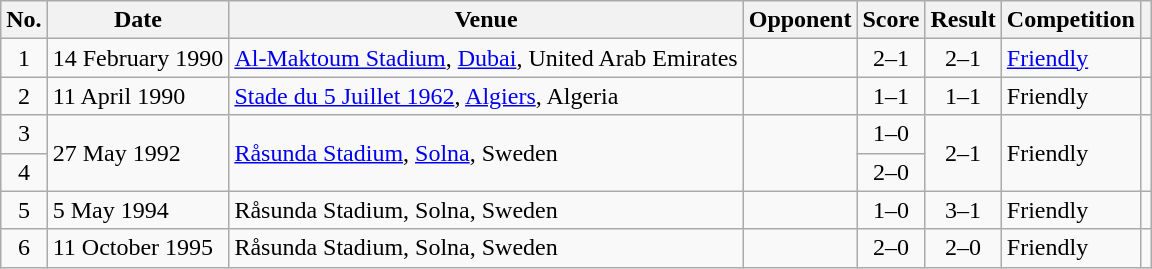<table class="wikitable sortable">
<tr>
<th scope="col">No.</th>
<th scope="col">Date</th>
<th scope="col">Venue</th>
<th scope="col">Opponent</th>
<th scope="col">Score</th>
<th scope="col">Result</th>
<th scope="col">Competition</th>
<th scope="col" class="unsortable"></th>
</tr>
<tr>
<td align="center">1</td>
<td>14 February 1990</td>
<td><a href='#'>Al-Maktoum Stadium</a>, <a href='#'>Dubai</a>, United Arab Emirates</td>
<td></td>
<td align="center">2–1</td>
<td align="center">2–1</td>
<td><a href='#'>Friendly</a></td>
<td></td>
</tr>
<tr>
<td align="center">2</td>
<td>11 April 1990</td>
<td><a href='#'>Stade du 5 Juillet 1962</a>, <a href='#'>Algiers</a>, Algeria</td>
<td></td>
<td align="center">1–1</td>
<td align="center">1–1</td>
<td>Friendly</td>
<td></td>
</tr>
<tr>
<td align="center">3</td>
<td rowspan="2">27 May 1992</td>
<td rowspan="2"><a href='#'>Råsunda Stadium</a>, <a href='#'>Solna</a>, Sweden</td>
<td rowspan="2"></td>
<td align="center">1–0</td>
<td rowspan="2" style="text-align:center">2–1</td>
<td rowspan="2">Friendly</td>
<td rowspan="2"></td>
</tr>
<tr>
<td align="center">4</td>
<td align="center">2–0</td>
</tr>
<tr>
<td align="center">5</td>
<td>5 May 1994</td>
<td>Råsunda Stadium, Solna, Sweden</td>
<td></td>
<td align="center">1–0</td>
<td align="center">3–1</td>
<td>Friendly</td>
<td></td>
</tr>
<tr>
<td align="center">6</td>
<td>11 October 1995</td>
<td>Råsunda Stadium, Solna, Sweden</td>
<td></td>
<td align="center">2–0</td>
<td align="center">2–0</td>
<td>Friendly</td>
<td></td>
</tr>
</table>
